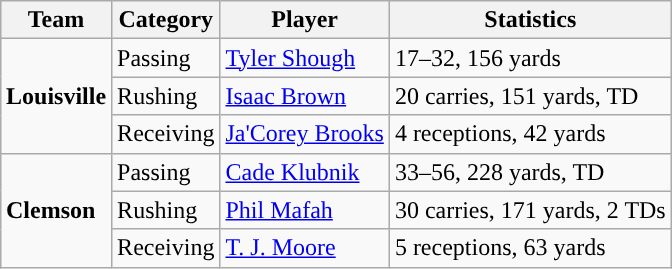<table class="wikitable" style="float: right;">
<tr>
<th>Team</th>
<th>Category</th>
<th>Player</th>
<th>Statistics</th>
</tr>
<tr>
<td rowspan=3><strong>Louisville</strong></td>
<td>Passing</td>
<td><a href='#'>Tyler Shough</a></td>
<td>17–32, 156 yards</td>
</tr>
<tr>
<td>Rushing</td>
<td><a href='#'>Isaac Brown</a></td>
<td>20 carries, 151 yards, TD</td>
</tr>
<tr>
<td>Receiving</td>
<td><a href='#'>Ja'Corey Brooks</a></td>
<td>4 receptions, 42 yards</td>
</tr>
<tr>
<td rowspan=3><strong>Clemson</strong></td>
<td>Passing</td>
<td><a href='#'>Cade Klubnik</a></td>
<td>33–56, 228 yards, TD</td>
</tr>
<tr>
<td>Rushing</td>
<td><a href='#'>Phil Mafah</a></td>
<td>30 carries, 171 yards, 2 TDs</td>
</tr>
<tr>
<td>Receiving</td>
<td><a href='#'>T. J. Moore</a></td>
<td>5 receptions, 63 yards</td>
</tr>
</table>
